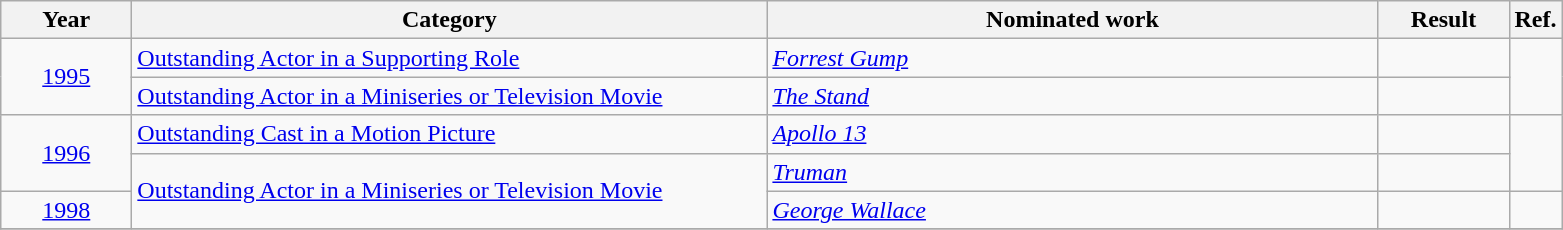<table class=wikitable>
<tr>
<th scope="col" style="width:5em;">Year</th>
<th scope="col" style="width:26em;">Category</th>
<th scope="col" style="width:25em;">Nominated work</th>
<th scope="col" style="width:5em;">Result</th>
<th>Ref.</th>
</tr>
<tr>
<td style="text-align:center;", rowspan=2><a href='#'>1995</a></td>
<td><a href='#'>Outstanding Actor in a Supporting Role</a></td>
<td><em><a href='#'>Forrest Gump</a></em></td>
<td></td>
<td rowspan=2, style="text-align:center;"></td>
</tr>
<tr>
<td><a href='#'>Outstanding Actor in a Miniseries or Television Movie</a></td>
<td><em><a href='#'>The Stand</a></em></td>
<td></td>
</tr>
<tr>
<td style="text-align:center;", rowspan=2><a href='#'>1996</a></td>
<td><a href='#'>Outstanding Cast in a Motion Picture</a></td>
<td><em><a href='#'>Apollo 13</a></em></td>
<td></td>
<td rowspan=2, style="text-align:center;"></td>
</tr>
<tr>
<td rowspan=2><a href='#'>Outstanding Actor in a Miniseries or Television Movie</a></td>
<td><em><a href='#'>Truman</a></em></td>
<td></td>
</tr>
<tr>
<td style="text-align:center;"><a href='#'>1998</a></td>
<td><em><a href='#'>George Wallace</a></em></td>
<td></td>
<td style="text-align:center;"></td>
</tr>
<tr>
</tr>
</table>
